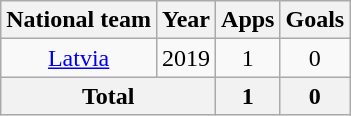<table class="wikitable" style="text-align:center">
<tr>
<th>National team</th>
<th>Year</th>
<th>Apps</th>
<th>Goals</th>
</tr>
<tr>
<td><a href='#'>Latvia</a></td>
<td>2019</td>
<td>1</td>
<td>0</td>
</tr>
<tr>
<th colspan="2">Total</th>
<th>1</th>
<th>0</th>
</tr>
</table>
